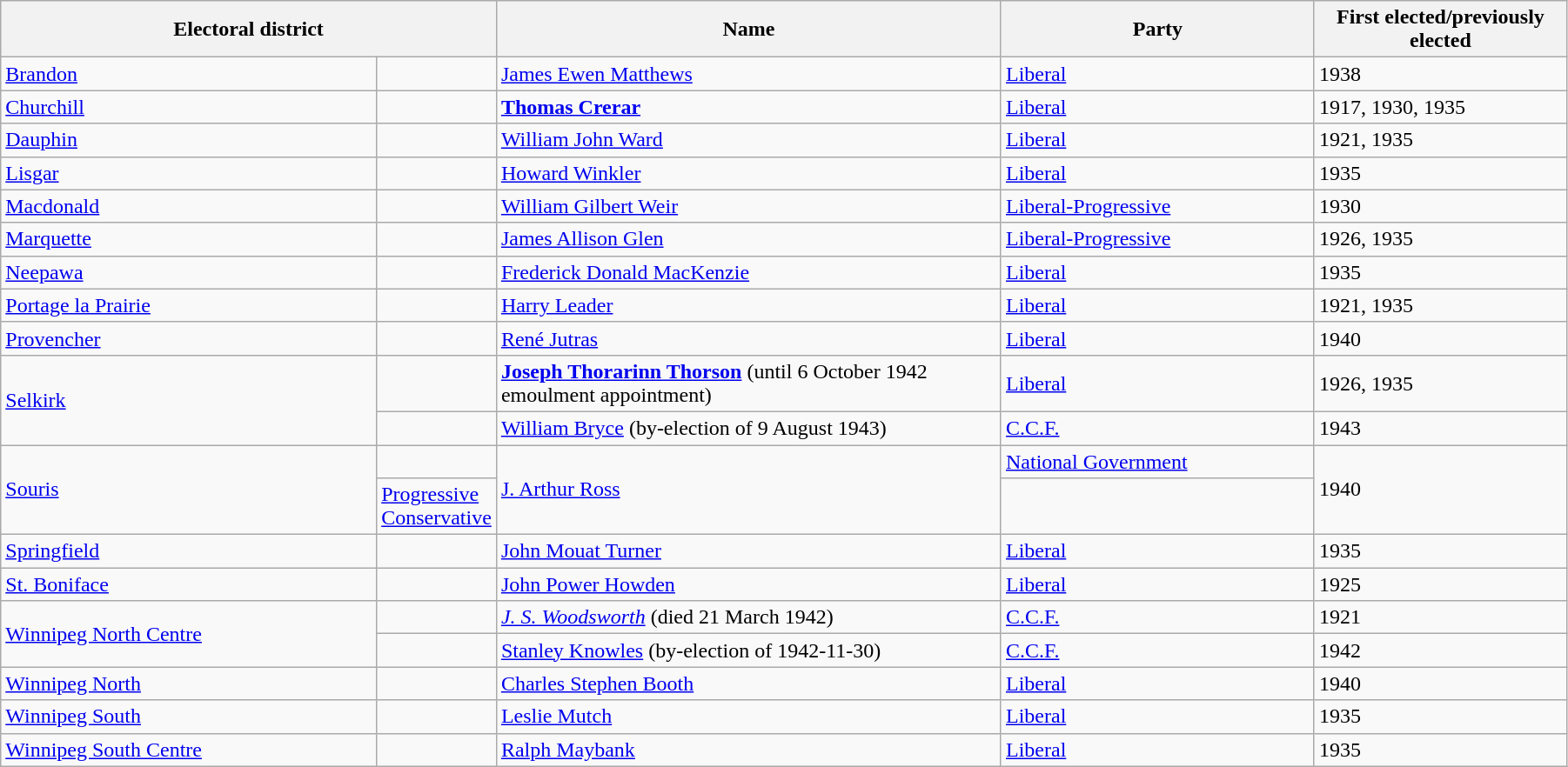<table class="wikitable" width=95%>
<tr>
<th colspan=2 width=25%>Electoral district</th>
<th>Name</th>
<th width=20%>Party</th>
<th>First elected/previously elected</th>
</tr>
<tr>
<td width=24%><a href='#'>Brandon</a></td>
<td></td>
<td><a href='#'>James Ewen Matthews</a></td>
<td><a href='#'>Liberal</a></td>
<td>1938</td>
</tr>
<tr>
<td><a href='#'>Churchill</a></td>
<td></td>
<td><strong><a href='#'>Thomas Crerar</a></strong></td>
<td><a href='#'>Liberal</a></td>
<td>1917, 1930, 1935</td>
</tr>
<tr>
<td><a href='#'>Dauphin</a></td>
<td></td>
<td><a href='#'>William John Ward</a></td>
<td><a href='#'>Liberal</a></td>
<td>1921, 1935</td>
</tr>
<tr>
<td><a href='#'>Lisgar</a></td>
<td></td>
<td><a href='#'>Howard Winkler</a></td>
<td><a href='#'>Liberal</a></td>
<td>1935</td>
</tr>
<tr>
<td><a href='#'>Macdonald</a></td>
<td></td>
<td><a href='#'>William Gilbert Weir</a></td>
<td><a href='#'>Liberal-Progressive</a></td>
<td>1930</td>
</tr>
<tr>
<td><a href='#'>Marquette</a></td>
<td></td>
<td><a href='#'>James Allison Glen</a> </td>
<td><a href='#'>Liberal-Progressive</a></td>
<td>1926, 1935</td>
</tr>
<tr>
<td><a href='#'>Neepawa</a></td>
<td></td>
<td><a href='#'>Frederick Donald MacKenzie</a></td>
<td><a href='#'>Liberal</a></td>
<td>1935</td>
</tr>
<tr>
<td><a href='#'>Portage la Prairie</a></td>
<td></td>
<td><a href='#'>Harry Leader</a></td>
<td><a href='#'>Liberal</a></td>
<td>1921, 1935</td>
</tr>
<tr>
<td><a href='#'>Provencher</a></td>
<td></td>
<td><a href='#'>René Jutras</a></td>
<td><a href='#'>Liberal</a></td>
<td>1940</td>
</tr>
<tr>
<td rowspan=2><a href='#'>Selkirk</a></td>
<td></td>
<td><strong><a href='#'>Joseph Thorarinn Thorson</a></strong> (until 6 October 1942 emoulment appointment)</td>
<td><a href='#'>Liberal</a></td>
<td>1926, 1935</td>
</tr>
<tr>
<td></td>
<td><a href='#'>William Bryce</a> (by-election of 9 August 1943)</td>
<td><a href='#'>C.C.F.</a></td>
<td>1943</td>
</tr>
<tr>
<td rowspan=2><a href='#'>Souris</a></td>
<td></td>
<td rowspan=2><a href='#'>J. Arthur Ross</a></td>
<td><a href='#'>National Government</a></td>
<td rowspan=2>1940</td>
</tr>
<tr>
<td><a href='#'>Progressive Conservative</a></td>
</tr>
<tr>
<td><a href='#'>Springfield</a></td>
<td></td>
<td><a href='#'>John Mouat Turner</a></td>
<td><a href='#'>Liberal</a></td>
<td>1935</td>
</tr>
<tr>
<td><a href='#'>St. Boniface</a></td>
<td></td>
<td><a href='#'>John Power Howden</a></td>
<td><a href='#'>Liberal</a></td>
<td>1925</td>
</tr>
<tr>
<td rowspan=2><a href='#'>Winnipeg North Centre</a></td>
<td></td>
<td><em><a href='#'>J. S. Woodsworth</a></em> (died 21 March 1942)</td>
<td><a href='#'>C.C.F.</a></td>
<td>1921</td>
</tr>
<tr>
<td></td>
<td><a href='#'>Stanley Knowles</a> (by-election of 1942-11-30)</td>
<td><a href='#'>C.C.F.</a></td>
<td>1942</td>
</tr>
<tr>
<td><a href='#'>Winnipeg North</a></td>
<td></td>
<td><a href='#'>Charles Stephen Booth</a></td>
<td><a href='#'>Liberal</a></td>
<td>1940</td>
</tr>
<tr>
<td><a href='#'>Winnipeg South</a></td>
<td></td>
<td><a href='#'>Leslie Mutch</a></td>
<td><a href='#'>Liberal</a></td>
<td>1935</td>
</tr>
<tr>
<td><a href='#'>Winnipeg South Centre</a></td>
<td></td>
<td><a href='#'>Ralph Maybank</a></td>
<td><a href='#'>Liberal</a></td>
<td>1935</td>
</tr>
</table>
